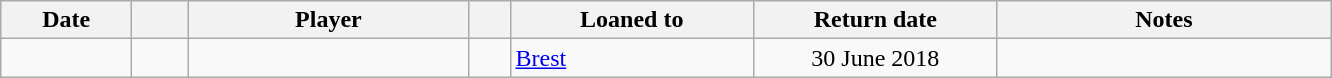<table class="wikitable sortable">
<tr>
<th style="width:80px;">Date</th>
<th style="width:30px;"></th>
<th style="width:180px;">Player</th>
<th style="width:20px;"></th>
<th style="width:155px;">Loaned to</th>
<th style="width:155px;" class="unsortable">Return date</th>
<th style="width:215px;" class="unsortable">Notes</th>
</tr>
<tr>
<td></td>
<td align=center></td>
<td> </td>
<td></td>
<td> <a href='#'>Brest</a></td>
<td align=center>30 June 2018</td>
<td align=center></td>
</tr>
</table>
